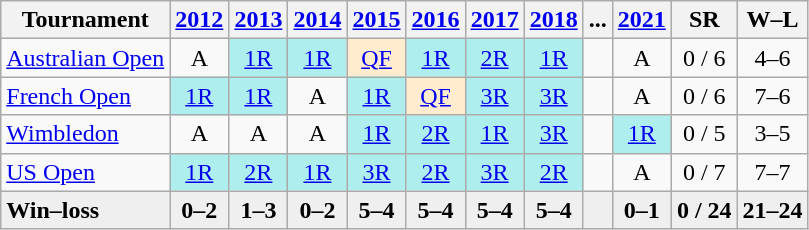<table class=wikitable style=text-align:center>
<tr>
<th>Tournament</th>
<th><a href='#'>2012</a></th>
<th><a href='#'>2013</a></th>
<th><a href='#'>2014</a></th>
<th><a href='#'>2015</a></th>
<th><a href='#'>2016</a></th>
<th><a href='#'>2017</a></th>
<th><a href='#'>2018</a></th>
<th>...</th>
<th><a href='#'>2021</a></th>
<th>SR</th>
<th>W–L</th>
</tr>
<tr>
<td align=left><a href='#'>Australian Open</a></td>
<td>A</td>
<td bgcolor=#afeeee><a href='#'>1R</a></td>
<td bgcolor=#afeeee><a href='#'>1R</a></td>
<td bgcolor=#ffebcd><a href='#'>QF</a></td>
<td bgcolor=#afeeee><a href='#'>1R</a></td>
<td bgcolor=#afeeee><a href='#'>2R</a></td>
<td bgcolor=#afeeee><a href='#'>1R</a></td>
<td></td>
<td>A</td>
<td>0 / 6</td>
<td>4–6</td>
</tr>
<tr>
<td align=left><a href='#'>French Open</a></td>
<td bgcolor=#afeeee><a href='#'>1R</a></td>
<td bgcolor=#afeeee><a href='#'>1R</a></td>
<td>A</td>
<td bgcolor=#afeeee><a href='#'>1R</a></td>
<td bgcolor=#ffebcd><a href='#'>QF</a></td>
<td bgcolor=#afeeee><a href='#'>3R</a></td>
<td bgcolor=#afeeee><a href='#'>3R</a></td>
<td></td>
<td>A</td>
<td>0 / 6</td>
<td>7–6</td>
</tr>
<tr>
<td align=left><a href='#'>Wimbledon</a></td>
<td>A</td>
<td>A</td>
<td>A</td>
<td bgcolor=#afeeee><a href='#'>1R</a></td>
<td bgcolor=#afeeee><a href='#'>2R</a></td>
<td bgcolor=#afeeee><a href='#'>1R</a></td>
<td bgcolor=#afeeee><a href='#'>3R</a></td>
<td></td>
<td style=background:#afeeee><a href='#'>1R</a></td>
<td>0 / 5</td>
<td>3–5</td>
</tr>
<tr>
<td align=left><a href='#'>US Open</a></td>
<td bgcolor=#afeeee><a href='#'>1R</a></td>
<td bgcolor=#afeeee><a href='#'>2R</a></td>
<td bgcolor=#afeeee><a href='#'>1R</a></td>
<td bgcolor=#afeeee><a href='#'>3R</a></td>
<td bgcolor=#afeeee><a href='#'>2R</a></td>
<td bgcolor=#afeeee><a href='#'>3R</a></td>
<td bgcolor=#afeeee><a href='#'>2R</a></td>
<td></td>
<td>A</td>
<td>0 / 7</td>
<td>7–7</td>
</tr>
<tr style=font-weight:bold;background:#efefef>
<td style=text-align:left>Win–loss</td>
<td>0–2</td>
<td>1–3</td>
<td>0–2</td>
<td>5–4</td>
<td>5–4</td>
<td>5–4</td>
<td>5–4</td>
<td></td>
<td>0–1</td>
<td>0 / 24</td>
<td>21–24</td>
</tr>
</table>
